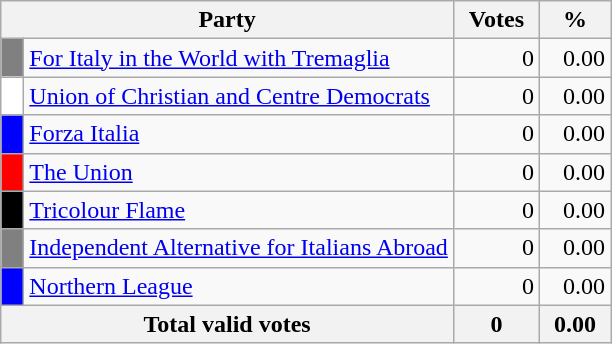<table class="wikitable">
<tr>
<th colspan="2" style="width: 130px">Party</th>
<th style="width: 50px">Votes</th>
<th style="width: 40px">%</th>
</tr>
<tr>
<td style="background-color:grey">  </td>
<td style="text-align: left"><a href='#'>For Italy in the World with Tremaglia</a></td>
<td align="right">0</td>
<td align="right">0.00</td>
</tr>
<tr>
<td style="background-color:white">  </td>
<td style="text-align: left"><a href='#'>Union of Christian and Centre Democrats</a></td>
<td align="right">0</td>
<td align="right">0.00</td>
</tr>
<tr>
<td style="background-color:blue">  </td>
<td style="text-align: left"><a href='#'>Forza Italia</a></td>
<td style="text-align: right">0</td>
<td style="text-align: right">0.00</td>
</tr>
<tr>
<td style="background-color:red">  </td>
<td style="text-align: left"><a href='#'>The Union</a></td>
<td style="text-align: right">0</td>
<td style="text-align: right">0.00</td>
</tr>
<tr>
<td style="background-color:black">  </td>
<td style="text-align: left"><a href='#'>Tricolour Flame</a></td>
<td align="right">0</td>
<td align="right">0.00</td>
</tr>
<tr>
<td style="background-color:grey">  </td>
<td style="text-align: left"><a href='#'>Independent Alternative for Italians Abroad</a></td>
<td align="right">0</td>
<td align="right">0.00</td>
</tr>
<tr>
<td style="background-color:blue">  </td>
<td style="text-align: left"><a href='#'>Northern League</a></td>
<td align="right">0</td>
<td align="right">0.00</td>
</tr>
<tr bgcolor="white">
<th align="right" colspan=2>Total valid votes</th>
<th align="right">0</th>
<th align="right">0.00</th>
</tr>
</table>
